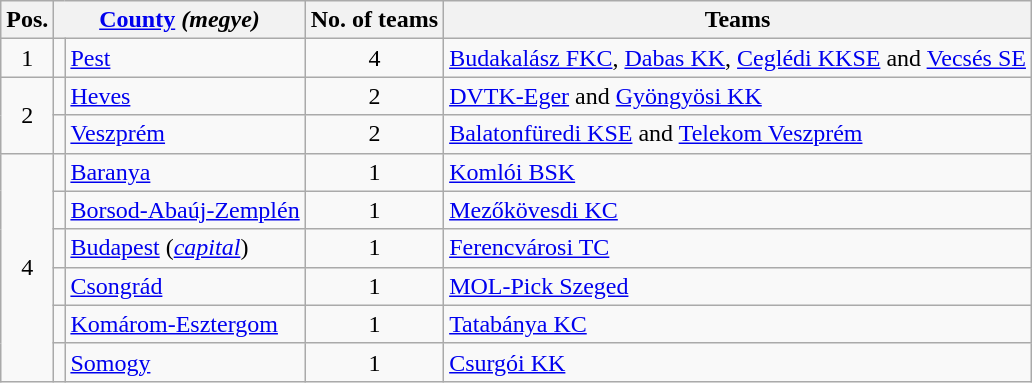<table class="wikitable">
<tr>
<th>Pos.</th>
<th colspan=2><a href='#'>County</a> <em>(megye)</em></th>
<th>No. of teams</th>
<th>Teams</th>
</tr>
<tr>
<td rowspan="1" align="center">1</td>
<td align=center></td>
<td><a href='#'>Pest</a></td>
<td align="center">4</td>
<td><a href='#'>Budakalász FKC</a>, <a href='#'>Dabas KK</a>, <a href='#'>Ceglédi KKSE</a> and <a href='#'>Vecsés SE</a></td>
</tr>
<tr>
<td rowspan="2" align="center">2</td>
<td align=center></td>
<td><a href='#'>Heves</a></td>
<td align="center">2</td>
<td><a href='#'>DVTK-Eger</a> and <a href='#'>Gyöngyösi KK</a></td>
</tr>
<tr>
<td align=center></td>
<td><a href='#'>Veszprém</a></td>
<td align="center">2</td>
<td><a href='#'>Balatonfüredi KSE</a> and <a href='#'>Telekom Veszprém</a></td>
</tr>
<tr>
<td rowspan="6" align="center">4</td>
<td align=center></td>
<td><a href='#'>Baranya</a></td>
<td align="center">1</td>
<td><a href='#'>Komlói BSK</a></td>
</tr>
<tr>
<td align=center></td>
<td><a href='#'>Borsod-Abaúj-Zemplén</a></td>
<td align="center">1</td>
<td><a href='#'>Mezőkövesdi KC</a></td>
</tr>
<tr>
<td align=center></td>
<td><a href='#'>Budapest</a> (<em><a href='#'>capital</a></em>)</td>
<td align="center">1</td>
<td><a href='#'>Ferencvárosi TC</a></td>
</tr>
<tr>
<td align=center></td>
<td><a href='#'>Csongrád</a></td>
<td align="center">1</td>
<td><a href='#'>MOL-Pick Szeged</a></td>
</tr>
<tr>
<td align=center></td>
<td><a href='#'>Komárom-Esztergom</a></td>
<td align="center">1</td>
<td><a href='#'>Tatabánya KC</a></td>
</tr>
<tr>
<td align=center></td>
<td><a href='#'>Somogy</a></td>
<td align="center">1</td>
<td><a href='#'>Csurgói KK</a></td>
</tr>
</table>
